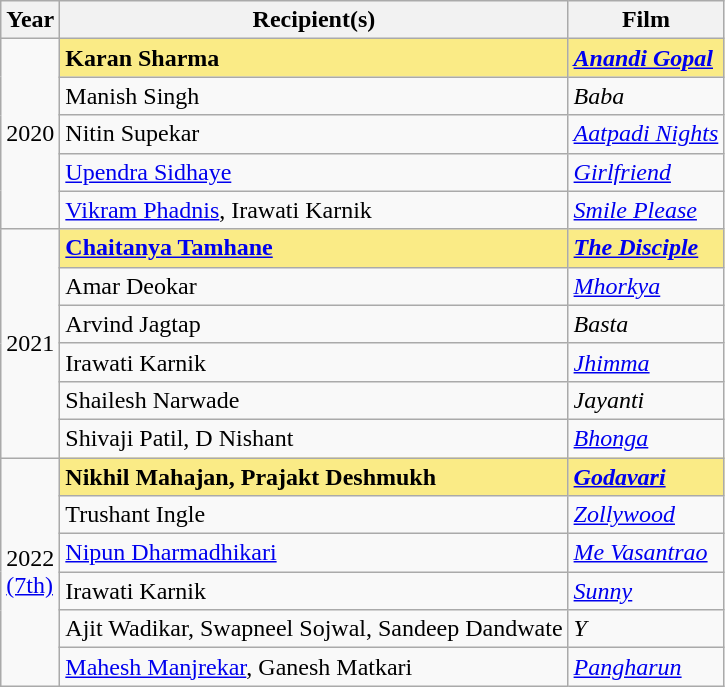<table class="wikitable">
<tr>
<th>Year</th>
<th>Recipient(s)</th>
<th>Film</th>
</tr>
<tr>
<td rowspan="5">2020</td>
<td style="background:#FAEB86;"><strong>Karan Sharma</strong></td>
<td style="background:#FAEB86;"><strong><em><a href='#'>Anandi Gopal</a></em></strong></td>
</tr>
<tr>
<td>Manish Singh</td>
<td><em>Baba</em></td>
</tr>
<tr>
<td>Nitin Supekar</td>
<td><em><a href='#'>Aatpadi Nights</a></em></td>
</tr>
<tr>
<td><a href='#'>Upendra Sidhaye</a></td>
<td><a href='#'><em>Girlfriend</em></a></td>
</tr>
<tr>
<td><a href='#'>Vikram Phadnis</a>, Irawati Karnik</td>
<td><a href='#'><em>Smile Please</em></a></td>
</tr>
<tr>
<td rowspan="6">2021</td>
<td style="background:#FAEB86;"><strong><a href='#'>Chaitanya Tamhane</a></strong></td>
<td style="background:#FAEB86;"><a href='#'><strong><em>The Disciple</em></strong></a></td>
</tr>
<tr>
<td>Amar Deokar</td>
<td><em><a href='#'>Mhorkya</a></em></td>
</tr>
<tr>
<td>Arvind Jagtap</td>
<td><em>Basta</em></td>
</tr>
<tr>
<td>Irawati Karnik</td>
<td><em><a href='#'>Jhimma</a></em></td>
</tr>
<tr>
<td>Shailesh Narwade</td>
<td><em>Jayanti</em></td>
</tr>
<tr>
<td>Shivaji Patil, D Nishant</td>
<td><em><a href='#'>Bhonga</a></em></td>
</tr>
<tr>
<td rowspan="6">2022<br><a href='#'>(7th)</a></td>
<td style="background:#FAEB86;"><strong>Nikhil Mahajan, Prajakt Deshmukh</strong></td>
<td style="background:#FAEB86;"><em><a href='#'><strong>Godavari</strong></a></em></td>
</tr>
<tr>
<td>Trushant Ingle</td>
<td><em><a href='#'>Zollywood</a></em></td>
</tr>
<tr>
<td><a href='#'>Nipun Dharmadhikari</a></td>
<td><em><a href='#'>Me Vasantrao</a></em></td>
</tr>
<tr>
<td>Irawati Karnik</td>
<td><a href='#'><em>Sunny</em></a></td>
</tr>
<tr>
<td>Ajit Wadikar, Swapneel Sojwal, Sandeep Dandwate</td>
<td><em>Y</em></td>
</tr>
<tr>
<td><a href='#'>Mahesh Manjrekar</a>, Ganesh Matkari</td>
<td><a href='#'><em>Pangharun</em></a></td>
</tr>
</table>
